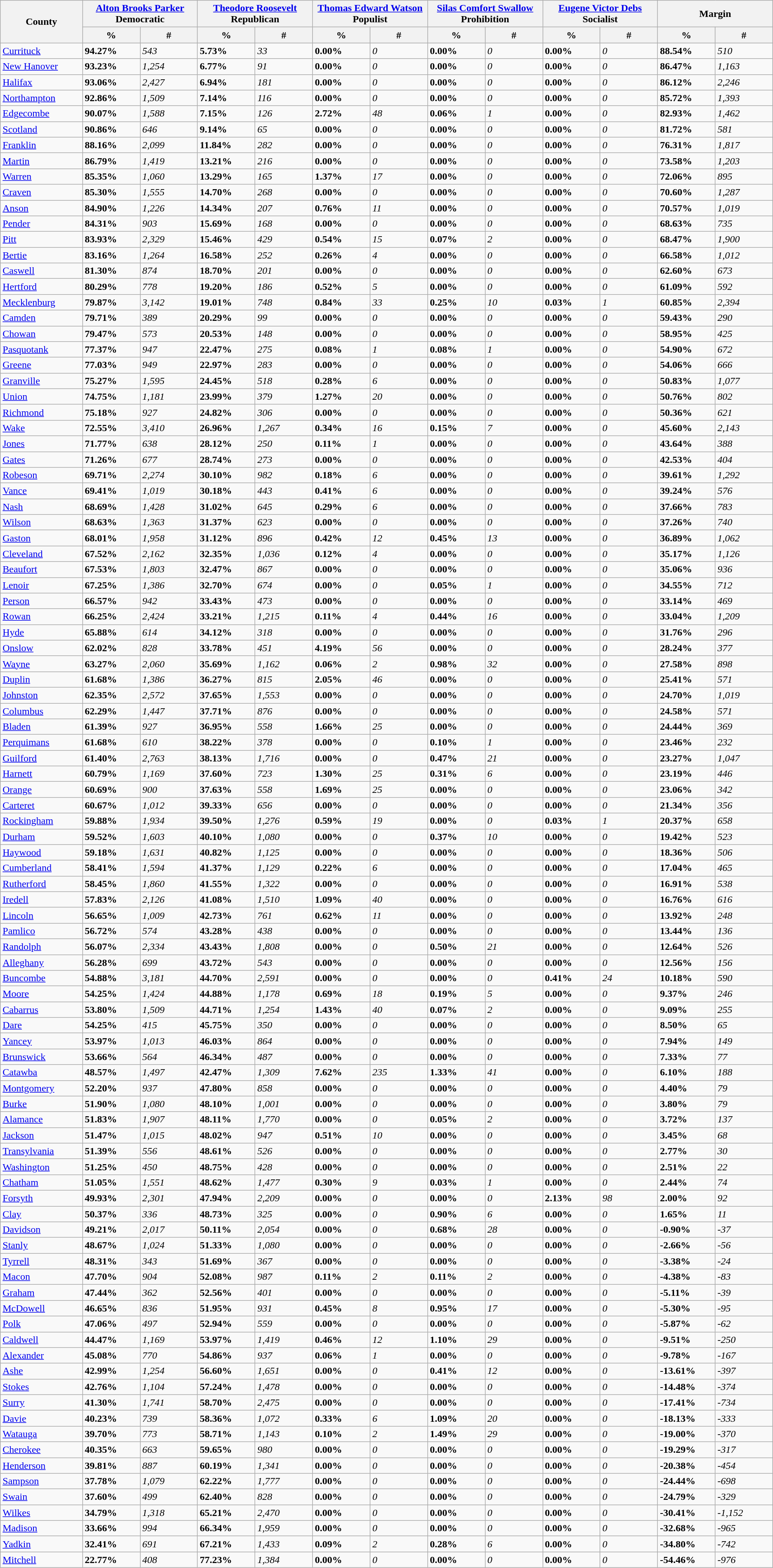<table class="wikitable sortable mw-collapsible mw-collapsed">
<tr>
<th rowspan="2" style="width:10%;">County</th>
<th colspan="2"><a href='#'>Alton Brooks Parker</a><br>Democratic</th>
<th colspan="2"><a href='#'>Theodore Roosevelt</a><br>Republican</th>
<th colspan="2"><a href='#'>Thomas Edward Watson</a><br>Populist</th>
<th colspan="2"><a href='#'>Silas Comfort Swallow</a><br>Prohibition</th>
<th colspan="2"><a href='#'>Eugene Victor Debs</a><br>Socialist</th>
<th colspan="2">Margin</th>
</tr>
<tr bgcolor="lightgrey">
<th style="width:7%;" data-sort-type="number">%</th>
<th style="width:7%;" data-sort-type="number">#</th>
<th style="width:7%;" data-sort-type="number">%</th>
<th style="width:7%;" data-sort-type="number">#</th>
<th style="width:7%;" data-sort-type="number">%</th>
<th style="width:7%;" data-sort-type="number">#</th>
<th style="width:7%;" data-sort-type="number">%</th>
<th style="width:7%;" data-sort-type="number">#</th>
<th style="width:7%;" data-sort-type="number">%</th>
<th style="width:7%;" data-sort-type="number">#</th>
<th style="width:7%;" data-sort-type="number">%</th>
<th style="width:7%;" data-sort-type="number">#</th>
</tr>
<tr>
<td><a href='#'>Currituck</a></td>
<td><strong>94.27%</strong></td>
<td><em>543</em></td>
<td><strong>5.73%</strong></td>
<td><em>33</em></td>
<td><strong>0.00%</strong></td>
<td><em>0</em></td>
<td><strong>0.00%</strong></td>
<td><em>0</em></td>
<td><strong>0.00%</strong></td>
<td><em>0</em></td>
<td><strong>88.54%</strong></td>
<td><em>510</em></td>
</tr>
<tr>
<td><a href='#'>New Hanover</a></td>
<td><strong>93.23%</strong></td>
<td><em>1,254</em></td>
<td><strong>6.77%</strong></td>
<td><em>91</em></td>
<td><strong>0.00%</strong></td>
<td><em>0</em></td>
<td><strong>0.00%</strong></td>
<td><em>0</em></td>
<td><strong>0.00%</strong></td>
<td><em>0</em></td>
<td><strong>86.47%</strong></td>
<td><em>1,163</em></td>
</tr>
<tr>
<td><a href='#'>Halifax</a></td>
<td><strong>93.06%</strong></td>
<td><em>2,427</em></td>
<td><strong>6.94%</strong></td>
<td><em>181</em></td>
<td><strong>0.00%</strong></td>
<td><em>0</em></td>
<td><strong>0.00%</strong></td>
<td><em>0</em></td>
<td><strong>0.00%</strong></td>
<td><em>0</em></td>
<td><strong>86.12%</strong></td>
<td><em>2,246</em></td>
</tr>
<tr>
<td><a href='#'>Northampton</a></td>
<td><strong>92.86%</strong></td>
<td><em>1,509</em></td>
<td><strong>7.14%</strong></td>
<td><em>116</em></td>
<td><strong>0.00%</strong></td>
<td><em>0</em></td>
<td><strong>0.00%</strong></td>
<td><em>0</em></td>
<td><strong>0.00%</strong></td>
<td><em>0</em></td>
<td><strong>85.72%</strong></td>
<td><em>1,393</em></td>
</tr>
<tr>
<td><a href='#'>Edgecombe</a></td>
<td><strong>90.07%</strong></td>
<td><em>1,588</em></td>
<td><strong>7.15%</strong></td>
<td><em>126</em></td>
<td><strong>2.72%</strong></td>
<td><em>48</em></td>
<td><strong>0.06%</strong></td>
<td><em>1</em></td>
<td><strong>0.00%</strong></td>
<td><em>0</em></td>
<td><strong>82.93%</strong></td>
<td><em>1,462</em></td>
</tr>
<tr>
<td><a href='#'>Scotland</a></td>
<td><strong>90.86%</strong></td>
<td><em>646</em></td>
<td><strong>9.14%</strong></td>
<td><em>65</em></td>
<td><strong>0.00%</strong></td>
<td><em>0</em></td>
<td><strong>0.00%</strong></td>
<td><em>0</em></td>
<td><strong>0.00%</strong></td>
<td><em>0</em></td>
<td><strong>81.72%</strong></td>
<td><em>581</em></td>
</tr>
<tr>
<td><a href='#'>Franklin</a></td>
<td><strong>88.16%</strong></td>
<td><em>2,099</em></td>
<td><strong>11.84%</strong></td>
<td><em>282</em></td>
<td><strong>0.00%</strong></td>
<td><em>0</em></td>
<td><strong>0.00%</strong></td>
<td><em>0</em></td>
<td><strong>0.00%</strong></td>
<td><em>0</em></td>
<td><strong>76.31%</strong></td>
<td><em>1,817</em></td>
</tr>
<tr>
<td><a href='#'>Martin</a></td>
<td><strong>86.79%</strong></td>
<td><em>1,419</em></td>
<td><strong>13.21%</strong></td>
<td><em>216</em></td>
<td><strong>0.00%</strong></td>
<td><em>0</em></td>
<td><strong>0.00%</strong></td>
<td><em>0</em></td>
<td><strong>0.00%</strong></td>
<td><em>0</em></td>
<td><strong>73.58%</strong></td>
<td><em>1,203</em></td>
</tr>
<tr>
<td><a href='#'>Warren</a></td>
<td><strong>85.35%</strong></td>
<td><em>1,060</em></td>
<td><strong>13.29%</strong></td>
<td><em>165</em></td>
<td><strong>1.37%</strong></td>
<td><em>17</em></td>
<td><strong>0.00%</strong></td>
<td><em>0</em></td>
<td><strong>0.00%</strong></td>
<td><em>0</em></td>
<td><strong>72.06%</strong></td>
<td><em>895</em></td>
</tr>
<tr>
<td><a href='#'>Craven</a></td>
<td><strong>85.30%</strong></td>
<td><em>1,555</em></td>
<td><strong>14.70%</strong></td>
<td><em>268</em></td>
<td><strong>0.00%</strong></td>
<td><em>0</em></td>
<td><strong>0.00%</strong></td>
<td><em>0</em></td>
<td><strong>0.00%</strong></td>
<td><em>0</em></td>
<td><strong>70.60%</strong></td>
<td><em>1,287</em></td>
</tr>
<tr>
<td><a href='#'>Anson</a></td>
<td><strong>84.90%</strong></td>
<td><em>1,226</em></td>
<td><strong>14.34%</strong></td>
<td><em>207</em></td>
<td><strong>0.76%</strong></td>
<td><em>11</em></td>
<td><strong>0.00%</strong></td>
<td><em>0</em></td>
<td><strong>0.00%</strong></td>
<td><em>0</em></td>
<td><strong>70.57%</strong></td>
<td><em>1,019</em></td>
</tr>
<tr>
<td><a href='#'>Pender</a></td>
<td><strong>84.31%</strong></td>
<td><em>903</em></td>
<td><strong>15.69%</strong></td>
<td><em>168</em></td>
<td><strong>0.00%</strong></td>
<td><em>0</em></td>
<td><strong>0.00%</strong></td>
<td><em>0</em></td>
<td><strong>0.00%</strong></td>
<td><em>0</em></td>
<td><strong>68.63%</strong></td>
<td><em>735</em></td>
</tr>
<tr>
<td><a href='#'>Pitt</a></td>
<td><strong>83.93%</strong></td>
<td><em>2,329</em></td>
<td><strong>15.46%</strong></td>
<td><em>429</em></td>
<td><strong>0.54%</strong></td>
<td><em>15</em></td>
<td><strong>0.07%</strong></td>
<td><em>2</em></td>
<td><strong>0.00%</strong></td>
<td><em>0</em></td>
<td><strong>68.47%</strong></td>
<td><em>1,900</em></td>
</tr>
<tr>
<td><a href='#'>Bertie</a></td>
<td><strong>83.16%</strong></td>
<td><em>1,264</em></td>
<td><strong>16.58%</strong></td>
<td><em>252</em></td>
<td><strong>0.26%</strong></td>
<td><em>4</em></td>
<td><strong>0.00%</strong></td>
<td><em>0</em></td>
<td><strong>0.00%</strong></td>
<td><em>0</em></td>
<td><strong>66.58%</strong></td>
<td><em>1,012</em></td>
</tr>
<tr>
<td><a href='#'>Caswell</a></td>
<td><strong>81.30%</strong></td>
<td><em>874</em></td>
<td><strong>18.70%</strong></td>
<td><em>201</em></td>
<td><strong>0.00%</strong></td>
<td><em>0</em></td>
<td><strong>0.00%</strong></td>
<td><em>0</em></td>
<td><strong>0.00%</strong></td>
<td><em>0</em></td>
<td><strong>62.60%</strong></td>
<td><em>673</em></td>
</tr>
<tr>
<td><a href='#'>Hertford</a></td>
<td><strong>80.29%</strong></td>
<td><em>778</em></td>
<td><strong>19.20%</strong></td>
<td><em>186</em></td>
<td><strong>0.52%</strong></td>
<td><em>5</em></td>
<td><strong>0.00%</strong></td>
<td><em>0</em></td>
<td><strong>0.00%</strong></td>
<td><em>0</em></td>
<td><strong>61.09%</strong></td>
<td><em>592</em></td>
</tr>
<tr>
<td><a href='#'>Mecklenburg</a></td>
<td><strong>79.87%</strong></td>
<td><em>3,142</em></td>
<td><strong>19.01%</strong></td>
<td><em>748</em></td>
<td><strong>0.84%</strong></td>
<td><em>33</em></td>
<td><strong>0.25%</strong></td>
<td><em>10</em></td>
<td><strong>0.03%</strong></td>
<td><em>1</em></td>
<td><strong>60.85%</strong></td>
<td><em>2,394</em></td>
</tr>
<tr>
<td><a href='#'>Camden</a></td>
<td><strong>79.71%</strong></td>
<td><em>389</em></td>
<td><strong>20.29%</strong></td>
<td><em>99</em></td>
<td><strong>0.00%</strong></td>
<td><em>0</em></td>
<td><strong>0.00%</strong></td>
<td><em>0</em></td>
<td><strong>0.00%</strong></td>
<td><em>0</em></td>
<td><strong>59.43%</strong></td>
<td><em>290</em></td>
</tr>
<tr>
<td><a href='#'>Chowan</a></td>
<td><strong>79.47%</strong></td>
<td><em>573</em></td>
<td><strong>20.53%</strong></td>
<td><em>148</em></td>
<td><strong>0.00%</strong></td>
<td><em>0</em></td>
<td><strong>0.00%</strong></td>
<td><em>0</em></td>
<td><strong>0.00%</strong></td>
<td><em>0</em></td>
<td><strong>58.95%</strong></td>
<td><em>425</em></td>
</tr>
<tr>
<td><a href='#'>Pasquotank</a></td>
<td><strong>77.37%</strong></td>
<td><em>947</em></td>
<td><strong>22.47%</strong></td>
<td><em>275</em></td>
<td><strong>0.08%</strong></td>
<td><em>1</em></td>
<td><strong>0.08%</strong></td>
<td><em>1</em></td>
<td><strong>0.00%</strong></td>
<td><em>0</em></td>
<td><strong>54.90%</strong></td>
<td><em>672</em></td>
</tr>
<tr>
<td><a href='#'>Greene</a></td>
<td><strong>77.03%</strong></td>
<td><em>949</em></td>
<td><strong>22.97%</strong></td>
<td><em>283</em></td>
<td><strong>0.00%</strong></td>
<td><em>0</em></td>
<td><strong>0.00%</strong></td>
<td><em>0</em></td>
<td><strong>0.00%</strong></td>
<td><em>0</em></td>
<td><strong>54.06%</strong></td>
<td><em>666</em></td>
</tr>
<tr>
<td><a href='#'>Granville</a></td>
<td><strong>75.27%</strong></td>
<td><em>1,595</em></td>
<td><strong>24.45%</strong></td>
<td><em>518</em></td>
<td><strong>0.28%</strong></td>
<td><em>6</em></td>
<td><strong>0.00%</strong></td>
<td><em>0</em></td>
<td><strong>0.00%</strong></td>
<td><em>0</em></td>
<td><strong>50.83%</strong></td>
<td><em>1,077</em></td>
</tr>
<tr>
<td><a href='#'>Union</a></td>
<td><strong>74.75%</strong></td>
<td><em>1,181</em></td>
<td><strong>23.99%</strong></td>
<td><em>379</em></td>
<td><strong>1.27%</strong></td>
<td><em>20</em></td>
<td><strong>0.00%</strong></td>
<td><em>0</em></td>
<td><strong>0.00%</strong></td>
<td><em>0</em></td>
<td><strong>50.76%</strong></td>
<td><em>802</em></td>
</tr>
<tr>
<td><a href='#'>Richmond</a></td>
<td><strong>75.18%</strong></td>
<td><em>927</em></td>
<td><strong>24.82%</strong></td>
<td><em>306</em></td>
<td><strong>0.00%</strong></td>
<td><em>0</em></td>
<td><strong>0.00%</strong></td>
<td><em>0</em></td>
<td><strong>0.00%</strong></td>
<td><em>0</em></td>
<td><strong>50.36%</strong></td>
<td><em>621</em></td>
</tr>
<tr>
<td><a href='#'>Wake</a></td>
<td><strong>72.55%</strong></td>
<td><em>3,410</em></td>
<td><strong>26.96%</strong></td>
<td><em>1,267</em></td>
<td><strong>0.34%</strong></td>
<td><em>16</em></td>
<td><strong>0.15%</strong></td>
<td><em>7</em></td>
<td><strong>0.00%</strong></td>
<td><em>0</em></td>
<td><strong>45.60%</strong></td>
<td><em>2,143</em></td>
</tr>
<tr>
<td><a href='#'>Jones</a></td>
<td><strong>71.77%</strong></td>
<td><em>638</em></td>
<td><strong>28.12%</strong></td>
<td><em>250</em></td>
<td><strong>0.11%</strong></td>
<td><em>1</em></td>
<td><strong>0.00%</strong></td>
<td><em>0</em></td>
<td><strong>0.00%</strong></td>
<td><em>0</em></td>
<td><strong>43.64%</strong></td>
<td><em>388</em></td>
</tr>
<tr>
<td><a href='#'>Gates</a></td>
<td><strong>71.26%</strong></td>
<td><em>677</em></td>
<td><strong>28.74%</strong></td>
<td><em>273</em></td>
<td><strong>0.00%</strong></td>
<td><em>0</em></td>
<td><strong>0.00%</strong></td>
<td><em>0</em></td>
<td><strong>0.00%</strong></td>
<td><em>0</em></td>
<td><strong>42.53%</strong></td>
<td><em>404</em></td>
</tr>
<tr>
<td><a href='#'>Robeson</a></td>
<td><strong>69.71%</strong></td>
<td><em>2,274</em></td>
<td><strong>30.10%</strong></td>
<td><em>982</em></td>
<td><strong>0.18%</strong></td>
<td><em>6</em></td>
<td><strong>0.00%</strong></td>
<td><em>0</em></td>
<td><strong>0.00%</strong></td>
<td><em>0</em></td>
<td><strong>39.61%</strong></td>
<td><em>1,292</em></td>
</tr>
<tr>
<td><a href='#'>Vance</a></td>
<td><strong>69.41%</strong></td>
<td><em>1,019</em></td>
<td><strong>30.18%</strong></td>
<td><em>443</em></td>
<td><strong>0.41%</strong></td>
<td><em>6</em></td>
<td><strong>0.00%</strong></td>
<td><em>0</em></td>
<td><strong>0.00%</strong></td>
<td><em>0</em></td>
<td><strong>39.24%</strong></td>
<td><em>576</em></td>
</tr>
<tr>
<td><a href='#'>Nash</a></td>
<td><strong>68.69%</strong></td>
<td><em>1,428</em></td>
<td><strong>31.02%</strong></td>
<td><em>645</em></td>
<td><strong>0.29%</strong></td>
<td><em>6</em></td>
<td><strong>0.00%</strong></td>
<td><em>0</em></td>
<td><strong>0.00%</strong></td>
<td><em>0</em></td>
<td><strong>37.66%</strong></td>
<td><em>783</em></td>
</tr>
<tr>
<td><a href='#'>Wilson</a></td>
<td><strong>68.63%</strong></td>
<td><em>1,363</em></td>
<td><strong>31.37%</strong></td>
<td><em>623</em></td>
<td><strong>0.00%</strong></td>
<td><em>0</em></td>
<td><strong>0.00%</strong></td>
<td><em>0</em></td>
<td><strong>0.00%</strong></td>
<td><em>0</em></td>
<td><strong>37.26%</strong></td>
<td><em>740</em></td>
</tr>
<tr>
<td><a href='#'>Gaston</a></td>
<td><strong>68.01%</strong></td>
<td><em>1,958</em></td>
<td><strong>31.12%</strong></td>
<td><em>896</em></td>
<td><strong>0.42%</strong></td>
<td><em>12</em></td>
<td><strong>0.45%</strong></td>
<td><em>13</em></td>
<td><strong>0.00%</strong></td>
<td><em>0</em></td>
<td><strong>36.89%</strong></td>
<td><em>1,062</em></td>
</tr>
<tr>
<td><a href='#'>Cleveland</a></td>
<td><strong>67.52%</strong></td>
<td><em>2,162</em></td>
<td><strong>32.35%</strong></td>
<td><em>1,036</em></td>
<td><strong>0.12%</strong></td>
<td><em>4</em></td>
<td><strong>0.00%</strong></td>
<td><em>0</em></td>
<td><strong>0.00%</strong></td>
<td><em>0</em></td>
<td><strong>35.17%</strong></td>
<td><em>1,126</em></td>
</tr>
<tr>
<td><a href='#'>Beaufort</a></td>
<td><strong>67.53%</strong></td>
<td><em>1,803</em></td>
<td><strong>32.47%</strong></td>
<td><em>867</em></td>
<td><strong>0.00%</strong></td>
<td><em>0</em></td>
<td><strong>0.00%</strong></td>
<td><em>0</em></td>
<td><strong>0.00%</strong></td>
<td><em>0</em></td>
<td><strong>35.06%</strong></td>
<td><em>936</em></td>
</tr>
<tr>
<td><a href='#'>Lenoir</a></td>
<td><strong>67.25%</strong></td>
<td><em>1,386</em></td>
<td><strong>32.70%</strong></td>
<td><em>674</em></td>
<td><strong>0.00%</strong></td>
<td><em>0</em></td>
<td><strong>0.05%</strong></td>
<td><em>1</em></td>
<td><strong>0.00%</strong></td>
<td><em>0</em></td>
<td><strong>34.55%</strong></td>
<td><em>712</em></td>
</tr>
<tr>
<td><a href='#'>Person</a></td>
<td><strong>66.57%</strong></td>
<td><em>942</em></td>
<td><strong>33.43%</strong></td>
<td><em>473</em></td>
<td><strong>0.00%</strong></td>
<td><em>0</em></td>
<td><strong>0.00%</strong></td>
<td><em>0</em></td>
<td><strong>0.00%</strong></td>
<td><em>0</em></td>
<td><strong>33.14%</strong></td>
<td><em>469</em></td>
</tr>
<tr>
<td><a href='#'>Rowan</a></td>
<td><strong>66.25%</strong></td>
<td><em>2,424</em></td>
<td><strong>33.21%</strong></td>
<td><em>1,215</em></td>
<td><strong>0.11%</strong></td>
<td><em>4</em></td>
<td><strong>0.44%</strong></td>
<td><em>16</em></td>
<td><strong>0.00%</strong></td>
<td><em>0</em></td>
<td><strong>33.04%</strong></td>
<td><em>1,209</em></td>
</tr>
<tr>
<td><a href='#'>Hyde</a></td>
<td><strong>65.88%</strong></td>
<td><em>614</em></td>
<td><strong>34.12%</strong></td>
<td><em>318</em></td>
<td><strong>0.00%</strong></td>
<td><em>0</em></td>
<td><strong>0.00%</strong></td>
<td><em>0</em></td>
<td><strong>0.00%</strong></td>
<td><em>0</em></td>
<td><strong>31.76%</strong></td>
<td><em>296</em></td>
</tr>
<tr>
<td><a href='#'>Onslow</a></td>
<td><strong>62.02%</strong></td>
<td><em>828</em></td>
<td><strong>33.78%</strong></td>
<td><em>451</em></td>
<td><strong>4.19%</strong></td>
<td><em>56</em></td>
<td><strong>0.00%</strong></td>
<td><em>0</em></td>
<td><strong>0.00%</strong></td>
<td><em>0</em></td>
<td><strong>28.24%</strong></td>
<td><em>377</em></td>
</tr>
<tr>
<td><a href='#'>Wayne</a></td>
<td><strong>63.27%</strong></td>
<td><em>2,060</em></td>
<td><strong>35.69%</strong></td>
<td><em>1,162</em></td>
<td><strong>0.06%</strong></td>
<td><em>2</em></td>
<td><strong>0.98%</strong></td>
<td><em>32</em></td>
<td><strong>0.00%</strong></td>
<td><em>0</em></td>
<td><strong>27.58%</strong></td>
<td><em>898</em></td>
</tr>
<tr>
<td><a href='#'>Duplin</a></td>
<td><strong>61.68%</strong></td>
<td><em>1,386</em></td>
<td><strong>36.27%</strong></td>
<td><em>815</em></td>
<td><strong>2.05%</strong></td>
<td><em>46</em></td>
<td><strong>0.00%</strong></td>
<td><em>0</em></td>
<td><strong>0.00%</strong></td>
<td><em>0</em></td>
<td><strong>25.41%</strong></td>
<td><em>571</em></td>
</tr>
<tr>
<td><a href='#'>Johnston</a></td>
<td><strong>62.35%</strong></td>
<td><em>2,572</em></td>
<td><strong>37.65%</strong></td>
<td><em>1,553</em></td>
<td><strong>0.00%</strong></td>
<td><em>0</em></td>
<td><strong>0.00%</strong></td>
<td><em>0</em></td>
<td><strong>0.00%</strong></td>
<td><em>0</em></td>
<td><strong>24.70%</strong></td>
<td><em>1,019</em></td>
</tr>
<tr>
<td><a href='#'>Columbus</a></td>
<td><strong>62.29%</strong></td>
<td><em>1,447</em></td>
<td><strong>37.71%</strong></td>
<td><em>876</em></td>
<td><strong>0.00%</strong></td>
<td><em>0</em></td>
<td><strong>0.00%</strong></td>
<td><em>0</em></td>
<td><strong>0.00%</strong></td>
<td><em>0</em></td>
<td><strong>24.58%</strong></td>
<td><em>571</em></td>
</tr>
<tr>
<td><a href='#'>Bladen</a></td>
<td><strong>61.39%</strong></td>
<td><em>927</em></td>
<td><strong>36.95%</strong></td>
<td><em>558</em></td>
<td><strong>1.66%</strong></td>
<td><em>25</em></td>
<td><strong>0.00%</strong></td>
<td><em>0</em></td>
<td><strong>0.00%</strong></td>
<td><em>0</em></td>
<td><strong>24.44%</strong></td>
<td><em>369</em></td>
</tr>
<tr>
<td><a href='#'>Perquimans</a></td>
<td><strong>61.68%</strong></td>
<td><em>610</em></td>
<td><strong>38.22%</strong></td>
<td><em>378</em></td>
<td><strong>0.00%</strong></td>
<td><em>0</em></td>
<td><strong>0.10%</strong></td>
<td><em>1</em></td>
<td><strong>0.00%</strong></td>
<td><em>0</em></td>
<td><strong>23.46%</strong></td>
<td><em>232</em></td>
</tr>
<tr>
<td><a href='#'>Guilford</a></td>
<td><strong>61.40%</strong></td>
<td><em>2,763</em></td>
<td><strong>38.13%</strong></td>
<td><em>1,716</em></td>
<td><strong>0.00%</strong></td>
<td><em>0</em></td>
<td><strong>0.47%</strong></td>
<td><em>21</em></td>
<td><strong>0.00%</strong></td>
<td><em>0</em></td>
<td><strong>23.27%</strong></td>
<td><em>1,047</em></td>
</tr>
<tr>
<td><a href='#'>Harnett</a></td>
<td><strong>60.79%</strong></td>
<td><em>1,169</em></td>
<td><strong>37.60%</strong></td>
<td><em>723</em></td>
<td><strong>1.30%</strong></td>
<td><em>25</em></td>
<td><strong>0.31%</strong></td>
<td><em>6</em></td>
<td><strong>0.00%</strong></td>
<td><em>0</em></td>
<td><strong>23.19%</strong></td>
<td><em>446</em></td>
</tr>
<tr>
<td><a href='#'>Orange</a></td>
<td><strong>60.69%</strong></td>
<td><em>900</em></td>
<td><strong>37.63%</strong></td>
<td><em>558</em></td>
<td><strong>1.69%</strong></td>
<td><em>25</em></td>
<td><strong>0.00%</strong></td>
<td><em>0</em></td>
<td><strong>0.00%</strong></td>
<td><em>0</em></td>
<td><strong>23.06%</strong></td>
<td><em>342</em></td>
</tr>
<tr>
<td><a href='#'>Carteret</a></td>
<td><strong>60.67%</strong></td>
<td><em>1,012</em></td>
<td><strong>39.33%</strong></td>
<td><em>656</em></td>
<td><strong>0.00%</strong></td>
<td><em>0</em></td>
<td><strong>0.00%</strong></td>
<td><em>0</em></td>
<td><strong>0.00%</strong></td>
<td><em>0</em></td>
<td><strong>21.34%</strong></td>
<td><em>356</em></td>
</tr>
<tr>
<td><a href='#'>Rockingham</a></td>
<td><strong>59.88%</strong></td>
<td><em>1,934</em></td>
<td><strong>39.50%</strong></td>
<td><em>1,276</em></td>
<td><strong>0.59%</strong></td>
<td><em>19</em></td>
<td><strong>0.00%</strong></td>
<td><em>0</em></td>
<td><strong>0.03%</strong></td>
<td><em>1</em></td>
<td><strong>20.37%</strong></td>
<td><em>658</em></td>
</tr>
<tr>
<td><a href='#'>Durham</a></td>
<td><strong>59.52%</strong></td>
<td><em>1,603</em></td>
<td><strong>40.10%</strong></td>
<td><em>1,080</em></td>
<td><strong>0.00%</strong></td>
<td><em>0</em></td>
<td><strong>0.37%</strong></td>
<td><em>10</em></td>
<td><strong>0.00%</strong></td>
<td><em>0</em></td>
<td><strong>19.42%</strong></td>
<td><em>523</em></td>
</tr>
<tr>
<td><a href='#'>Haywood</a></td>
<td><strong>59.18%</strong></td>
<td><em>1,631</em></td>
<td><strong>40.82%</strong></td>
<td><em>1,125</em></td>
<td><strong>0.00%</strong></td>
<td><em>0</em></td>
<td><strong>0.00%</strong></td>
<td><em>0</em></td>
<td><strong>0.00%</strong></td>
<td><em>0</em></td>
<td><strong>18.36%</strong></td>
<td><em>506</em></td>
</tr>
<tr>
<td><a href='#'>Cumberland</a></td>
<td><strong>58.41%</strong></td>
<td><em>1,594</em></td>
<td><strong>41.37%</strong></td>
<td><em>1,129</em></td>
<td><strong>0.22%</strong></td>
<td><em>6</em></td>
<td><strong>0.00%</strong></td>
<td><em>0</em></td>
<td><strong>0.00%</strong></td>
<td><em>0</em></td>
<td><strong>17.04%</strong></td>
<td><em>465</em></td>
</tr>
<tr>
<td><a href='#'>Rutherford</a></td>
<td><strong>58.45%</strong></td>
<td><em>1,860</em></td>
<td><strong>41.55%</strong></td>
<td><em>1,322</em></td>
<td><strong>0.00%</strong></td>
<td><em>0</em></td>
<td><strong>0.00%</strong></td>
<td><em>0</em></td>
<td><strong>0.00%</strong></td>
<td><em>0</em></td>
<td><strong>16.91%</strong></td>
<td><em>538</em></td>
</tr>
<tr>
<td><a href='#'>Iredell</a></td>
<td><strong>57.83%</strong></td>
<td><em>2,126</em></td>
<td><strong>41.08%</strong></td>
<td><em>1,510</em></td>
<td><strong>1.09%</strong></td>
<td><em>40</em></td>
<td><strong>0.00%</strong></td>
<td><em>0</em></td>
<td><strong>0.00%</strong></td>
<td><em>0</em></td>
<td><strong>16.76%</strong></td>
<td><em>616</em></td>
</tr>
<tr>
<td><a href='#'>Lincoln</a></td>
<td><strong>56.65%</strong></td>
<td><em>1,009</em></td>
<td><strong>42.73%</strong></td>
<td><em>761</em></td>
<td><strong>0.62%</strong></td>
<td><em>11</em></td>
<td><strong>0.00%</strong></td>
<td><em>0</em></td>
<td><strong>0.00%</strong></td>
<td><em>0</em></td>
<td><strong>13.92%</strong></td>
<td><em>248</em></td>
</tr>
<tr>
<td><a href='#'>Pamlico</a></td>
<td><strong>56.72%</strong></td>
<td><em>574</em></td>
<td><strong>43.28%</strong></td>
<td><em>438</em></td>
<td><strong>0.00%</strong></td>
<td><em>0</em></td>
<td><strong>0.00%</strong></td>
<td><em>0</em></td>
<td><strong>0.00%</strong></td>
<td><em>0</em></td>
<td><strong>13.44%</strong></td>
<td><em>136</em></td>
</tr>
<tr>
<td><a href='#'>Randolph</a></td>
<td><strong>56.07%</strong></td>
<td><em>2,334</em></td>
<td><strong>43.43%</strong></td>
<td><em>1,808</em></td>
<td><strong>0.00%</strong></td>
<td><em>0</em></td>
<td><strong>0.50%</strong></td>
<td><em>21</em></td>
<td><strong>0.00%</strong></td>
<td><em>0</em></td>
<td><strong>12.64%</strong></td>
<td><em>526</em></td>
</tr>
<tr>
<td><a href='#'>Alleghany</a></td>
<td><strong>56.28%</strong></td>
<td><em>699</em></td>
<td><strong>43.72%</strong></td>
<td><em>543</em></td>
<td><strong>0.00%</strong></td>
<td><em>0</em></td>
<td><strong>0.00%</strong></td>
<td><em>0</em></td>
<td><strong>0.00%</strong></td>
<td><em>0</em></td>
<td><strong>12.56%</strong></td>
<td><em>156</em></td>
</tr>
<tr>
<td><a href='#'>Buncombe</a></td>
<td><strong>54.88%</strong></td>
<td><em>3,181</em></td>
<td><strong>44.70%</strong></td>
<td><em>2,591</em></td>
<td><strong>0.00%</strong></td>
<td><em>0</em></td>
<td><strong>0.00%</strong></td>
<td><em>0</em></td>
<td><strong>0.41%</strong></td>
<td><em>24</em></td>
<td><strong>10.18%</strong></td>
<td><em>590</em></td>
</tr>
<tr>
<td><a href='#'>Moore</a></td>
<td><strong>54.25%</strong></td>
<td><em>1,424</em></td>
<td><strong>44.88%</strong></td>
<td><em>1,178</em></td>
<td><strong>0.69%</strong></td>
<td><em>18</em></td>
<td><strong>0.19%</strong></td>
<td><em>5</em></td>
<td><strong>0.00%</strong></td>
<td><em>0</em></td>
<td><strong>9.37%</strong></td>
<td><em>246</em></td>
</tr>
<tr>
<td><a href='#'>Cabarrus</a></td>
<td><strong>53.80%</strong></td>
<td><em>1,509</em></td>
<td><strong>44.71%</strong></td>
<td><em>1,254</em></td>
<td><strong>1.43%</strong></td>
<td><em>40</em></td>
<td><strong>0.07%</strong></td>
<td><em>2</em></td>
<td><strong>0.00%</strong></td>
<td><em>0</em></td>
<td><strong>9.09%</strong></td>
<td><em>255</em></td>
</tr>
<tr>
<td><a href='#'>Dare</a></td>
<td><strong>54.25%</strong></td>
<td><em>415</em></td>
<td><strong>45.75%</strong></td>
<td><em>350</em></td>
<td><strong>0.00%</strong></td>
<td><em>0</em></td>
<td><strong>0.00%</strong></td>
<td><em>0</em></td>
<td><strong>0.00%</strong></td>
<td><em>0</em></td>
<td><strong>8.50%</strong></td>
<td><em>65</em></td>
</tr>
<tr>
<td><a href='#'>Yancey</a></td>
<td><strong>53.97%</strong></td>
<td><em>1,013</em></td>
<td><strong>46.03%</strong></td>
<td><em>864</em></td>
<td><strong>0.00%</strong></td>
<td><em>0</em></td>
<td><strong>0.00%</strong></td>
<td><em>0</em></td>
<td><strong>0.00%</strong></td>
<td><em>0</em></td>
<td><strong>7.94%</strong></td>
<td><em>149</em></td>
</tr>
<tr>
<td><a href='#'>Brunswick</a></td>
<td><strong>53.66%</strong></td>
<td><em>564</em></td>
<td><strong>46.34%</strong></td>
<td><em>487</em></td>
<td><strong>0.00%</strong></td>
<td><em>0</em></td>
<td><strong>0.00%</strong></td>
<td><em>0</em></td>
<td><strong>0.00%</strong></td>
<td><em>0</em></td>
<td><strong>7.33%</strong></td>
<td><em>77</em></td>
</tr>
<tr>
<td><a href='#'>Catawba</a></td>
<td><strong>48.57%</strong></td>
<td><em>1,497</em></td>
<td><strong>42.47%</strong></td>
<td><em>1,309</em></td>
<td><strong>7.62%</strong></td>
<td><em>235</em></td>
<td><strong>1.33%</strong></td>
<td><em>41</em></td>
<td><strong>0.00%</strong></td>
<td><em>0</em></td>
<td><strong>6.10%</strong></td>
<td><em>188</em></td>
</tr>
<tr>
<td><a href='#'>Montgomery</a></td>
<td><strong>52.20%</strong></td>
<td><em>937</em></td>
<td><strong>47.80%</strong></td>
<td><em>858</em></td>
<td><strong>0.00%</strong></td>
<td><em>0</em></td>
<td><strong>0.00%</strong></td>
<td><em>0</em></td>
<td><strong>0.00%</strong></td>
<td><em>0</em></td>
<td><strong>4.40%</strong></td>
<td><em>79</em></td>
</tr>
<tr>
<td><a href='#'>Burke</a></td>
<td><strong>51.90%</strong></td>
<td><em>1,080</em></td>
<td><strong>48.10%</strong></td>
<td><em>1,001</em></td>
<td><strong>0.00%</strong></td>
<td><em>0</em></td>
<td><strong>0.00%</strong></td>
<td><em>0</em></td>
<td><strong>0.00%</strong></td>
<td><em>0</em></td>
<td><strong>3.80%</strong></td>
<td><em>79</em></td>
</tr>
<tr>
<td><a href='#'>Alamance</a></td>
<td><strong>51.83%</strong></td>
<td><em>1,907</em></td>
<td><strong>48.11%</strong></td>
<td><em>1,770</em></td>
<td><strong>0.00%</strong></td>
<td><em>0</em></td>
<td><strong>0.05%</strong></td>
<td><em>2</em></td>
<td><strong>0.00%</strong></td>
<td><em>0</em></td>
<td><strong>3.72%</strong></td>
<td><em>137</em></td>
</tr>
<tr>
<td><a href='#'>Jackson</a></td>
<td><strong>51.47%</strong></td>
<td><em>1,015</em></td>
<td><strong>48.02%</strong></td>
<td><em>947</em></td>
<td><strong>0.51%</strong></td>
<td><em>10</em></td>
<td><strong>0.00%</strong></td>
<td><em>0</em></td>
<td><strong>0.00%</strong></td>
<td><em>0</em></td>
<td><strong>3.45%</strong></td>
<td><em>68</em></td>
</tr>
<tr>
<td><a href='#'>Transylvania</a></td>
<td><strong>51.39%</strong></td>
<td><em>556</em></td>
<td><strong>48.61%</strong></td>
<td><em>526</em></td>
<td><strong>0.00%</strong></td>
<td><em>0</em></td>
<td><strong>0.00%</strong></td>
<td><em>0</em></td>
<td><strong>0.00%</strong></td>
<td><em>0</em></td>
<td><strong>2.77%</strong></td>
<td><em>30</em></td>
</tr>
<tr>
<td><a href='#'>Washington</a></td>
<td><strong>51.25%</strong></td>
<td><em>450</em></td>
<td><strong>48.75%</strong></td>
<td><em>428</em></td>
<td><strong>0.00%</strong></td>
<td><em>0</em></td>
<td><strong>0.00%</strong></td>
<td><em>0</em></td>
<td><strong>0.00%</strong></td>
<td><em>0</em></td>
<td><strong>2.51%</strong></td>
<td><em>22</em></td>
</tr>
<tr>
<td><a href='#'>Chatham</a></td>
<td><strong>51.05%</strong></td>
<td><em>1,551</em></td>
<td><strong>48.62%</strong></td>
<td><em>1,477</em></td>
<td><strong>0.30%</strong></td>
<td><em>9</em></td>
<td><strong>0.03%</strong></td>
<td><em>1</em></td>
<td><strong>0.00%</strong></td>
<td><em>0</em></td>
<td><strong>2.44%</strong></td>
<td><em>74</em></td>
</tr>
<tr>
<td><a href='#'>Forsyth</a></td>
<td><strong>49.93%</strong></td>
<td><em>2,301</em></td>
<td><strong>47.94%</strong></td>
<td><em>2,209</em></td>
<td><strong>0.00%</strong></td>
<td><em>0</em></td>
<td><strong>0.00%</strong></td>
<td><em>0</em></td>
<td><strong>2.13%</strong></td>
<td><em>98</em></td>
<td><strong>2.00%</strong></td>
<td><em>92</em></td>
</tr>
<tr>
<td><a href='#'>Clay</a></td>
<td><strong>50.37%</strong></td>
<td><em>336</em></td>
<td><strong>48.73%</strong></td>
<td><em>325</em></td>
<td><strong>0.00%</strong></td>
<td><em>0</em></td>
<td><strong>0.90%</strong></td>
<td><em>6</em></td>
<td><strong>0.00%</strong></td>
<td><em>0</em></td>
<td><strong>1.65%</strong></td>
<td><em>11</em></td>
</tr>
<tr>
<td><a href='#'>Davidson</a></td>
<td><strong>49.21%</strong></td>
<td><em>2,017</em></td>
<td><strong>50.11%</strong></td>
<td><em>2,054</em></td>
<td><strong>0.00%</strong></td>
<td><em>0</em></td>
<td><strong>0.68%</strong></td>
<td><em>28</em></td>
<td><strong>0.00%</strong></td>
<td><em>0</em></td>
<td><strong>-0.90%</strong></td>
<td><em>-37</em></td>
</tr>
<tr>
<td><a href='#'>Stanly</a></td>
<td><strong>48.67%</strong></td>
<td><em>1,024</em></td>
<td><strong>51.33%</strong></td>
<td><em>1,080</em></td>
<td><strong>0.00%</strong></td>
<td><em>0</em></td>
<td><strong>0.00%</strong></td>
<td><em>0</em></td>
<td><strong>0.00%</strong></td>
<td><em>0</em></td>
<td><strong>-2.66%</strong></td>
<td><em>-56</em></td>
</tr>
<tr>
<td><a href='#'>Tyrrell</a></td>
<td><strong>48.31%</strong></td>
<td><em>343</em></td>
<td><strong>51.69%</strong></td>
<td><em>367</em></td>
<td><strong>0.00%</strong></td>
<td><em>0</em></td>
<td><strong>0.00%</strong></td>
<td><em>0</em></td>
<td><strong>0.00%</strong></td>
<td><em>0</em></td>
<td><strong>-3.38%</strong></td>
<td><em>-24</em></td>
</tr>
<tr>
<td><a href='#'>Macon</a></td>
<td><strong>47.70%</strong></td>
<td><em>904</em></td>
<td><strong>52.08%</strong></td>
<td><em>987</em></td>
<td><strong>0.11%</strong></td>
<td><em>2</em></td>
<td><strong>0.11%</strong></td>
<td><em>2</em></td>
<td><strong>0.00%</strong></td>
<td><em>0</em></td>
<td><strong>-4.38%</strong></td>
<td><em>-83</em></td>
</tr>
<tr>
<td><a href='#'>Graham</a></td>
<td><strong>47.44%</strong></td>
<td><em>362</em></td>
<td><strong>52.56%</strong></td>
<td><em>401</em></td>
<td><strong>0.00%</strong></td>
<td><em>0</em></td>
<td><strong>0.00%</strong></td>
<td><em>0</em></td>
<td><strong>0.00%</strong></td>
<td><em>0</em></td>
<td><strong>-5.11%</strong></td>
<td><em>-39</em></td>
</tr>
<tr>
<td><a href='#'>McDowell</a></td>
<td><strong>46.65%</strong></td>
<td><em>836</em></td>
<td><strong>51.95%</strong></td>
<td><em>931</em></td>
<td><strong>0.45%</strong></td>
<td><em>8</em></td>
<td><strong>0.95%</strong></td>
<td><em>17</em></td>
<td><strong>0.00%</strong></td>
<td><em>0</em></td>
<td><strong>-5.30%</strong></td>
<td><em>-95</em></td>
</tr>
<tr>
<td><a href='#'>Polk</a></td>
<td><strong>47.06%</strong></td>
<td><em>497</em></td>
<td><strong>52.94%</strong></td>
<td><em>559</em></td>
<td><strong>0.00%</strong></td>
<td><em>0</em></td>
<td><strong>0.00%</strong></td>
<td><em>0</em></td>
<td><strong>0.00%</strong></td>
<td><em>0</em></td>
<td><strong>-5.87%</strong></td>
<td><em>-62</em></td>
</tr>
<tr>
<td><a href='#'>Caldwell</a></td>
<td><strong>44.47%</strong></td>
<td><em>1,169</em></td>
<td><strong>53.97%</strong></td>
<td><em>1,419</em></td>
<td><strong>0.46%</strong></td>
<td><em>12</em></td>
<td><strong>1.10%</strong></td>
<td><em>29</em></td>
<td><strong>0.00%</strong></td>
<td><em>0</em></td>
<td><strong>-9.51%</strong></td>
<td><em>-250</em></td>
</tr>
<tr>
<td><a href='#'>Alexander</a></td>
<td><strong>45.08%</strong></td>
<td><em>770</em></td>
<td><strong>54.86%</strong></td>
<td><em>937</em></td>
<td><strong>0.06%</strong></td>
<td><em>1</em></td>
<td><strong>0.00%</strong></td>
<td><em>0</em></td>
<td><strong>0.00%</strong></td>
<td><em>0</em></td>
<td><strong>-9.78%</strong></td>
<td><em>-167</em></td>
</tr>
<tr>
<td><a href='#'>Ashe</a></td>
<td><strong>42.99%</strong></td>
<td><em>1,254</em></td>
<td><strong>56.60%</strong></td>
<td><em>1,651</em></td>
<td><strong>0.00%</strong></td>
<td><em>0</em></td>
<td><strong>0.41%</strong></td>
<td><em>12</em></td>
<td><strong>0.00%</strong></td>
<td><em>0</em></td>
<td><strong>-13.61%</strong></td>
<td><em>-397</em></td>
</tr>
<tr>
<td><a href='#'>Stokes</a></td>
<td><strong>42.76%</strong></td>
<td><em>1,104</em></td>
<td><strong>57.24%</strong></td>
<td><em>1,478</em></td>
<td><strong>0.00%</strong></td>
<td><em>0</em></td>
<td><strong>0.00%</strong></td>
<td><em>0</em></td>
<td><strong>0.00%</strong></td>
<td><em>0</em></td>
<td><strong>-14.48%</strong></td>
<td><em>-374</em></td>
</tr>
<tr>
<td><a href='#'>Surry</a></td>
<td><strong>41.30%</strong></td>
<td><em>1,741</em></td>
<td><strong>58.70%</strong></td>
<td><em>2,475</em></td>
<td><strong>0.00%</strong></td>
<td><em>0</em></td>
<td><strong>0.00%</strong></td>
<td><em>0</em></td>
<td><strong>0.00%</strong></td>
<td><em>0</em></td>
<td><strong>-17.41%</strong></td>
<td><em>-734</em></td>
</tr>
<tr>
<td><a href='#'>Davie</a></td>
<td><strong>40.23%</strong></td>
<td><em>739</em></td>
<td><strong>58.36%</strong></td>
<td><em>1,072</em></td>
<td><strong>0.33%</strong></td>
<td><em>6</em></td>
<td><strong>1.09%</strong></td>
<td><em>20</em></td>
<td><strong>0.00%</strong></td>
<td><em>0</em></td>
<td><strong>-18.13%</strong></td>
<td><em>-333</em></td>
</tr>
<tr>
<td><a href='#'>Watauga</a></td>
<td><strong>39.70%</strong></td>
<td><em>773</em></td>
<td><strong>58.71%</strong></td>
<td><em>1,143</em></td>
<td><strong>0.10%</strong></td>
<td><em>2</em></td>
<td><strong>1.49%</strong></td>
<td><em>29</em></td>
<td><strong>0.00%</strong></td>
<td><em>0</em></td>
<td><strong>-19.00%</strong></td>
<td><em>-370</em></td>
</tr>
<tr>
<td><a href='#'>Cherokee</a></td>
<td><strong>40.35%</strong></td>
<td><em>663</em></td>
<td><strong>59.65%</strong></td>
<td><em>980</em></td>
<td><strong>0.00%</strong></td>
<td><em>0</em></td>
<td><strong>0.00%</strong></td>
<td><em>0</em></td>
<td><strong>0.00%</strong></td>
<td><em>0</em></td>
<td><strong>-19.29%</strong></td>
<td><em>-317</em></td>
</tr>
<tr>
<td><a href='#'>Henderson</a></td>
<td><strong>39.81%</strong></td>
<td><em>887</em></td>
<td><strong>60.19%</strong></td>
<td><em>1,341</em></td>
<td><strong>0.00%</strong></td>
<td><em>0</em></td>
<td><strong>0.00%</strong></td>
<td><em>0</em></td>
<td><strong>0.00%</strong></td>
<td><em>0</em></td>
<td><strong>-20.38%</strong></td>
<td><em>-454</em></td>
</tr>
<tr>
<td><a href='#'>Sampson</a></td>
<td><strong>37.78%</strong></td>
<td><em>1,079</em></td>
<td><strong>62.22%</strong></td>
<td><em>1,777</em></td>
<td><strong>0.00%</strong></td>
<td><em>0</em></td>
<td><strong>0.00%</strong></td>
<td><em>0</em></td>
<td><strong>0.00%</strong></td>
<td><em>0</em></td>
<td><strong>-24.44%</strong></td>
<td><em>-698</em></td>
</tr>
<tr>
<td><a href='#'>Swain</a></td>
<td><strong>37.60%</strong></td>
<td><em>499</em></td>
<td><strong>62.40%</strong></td>
<td><em>828</em></td>
<td><strong>0.00%</strong></td>
<td><em>0</em></td>
<td><strong>0.00%</strong></td>
<td><em>0</em></td>
<td><strong>0.00%</strong></td>
<td><em>0</em></td>
<td><strong>-24.79%</strong></td>
<td><em>-329</em></td>
</tr>
<tr>
<td><a href='#'>Wilkes</a></td>
<td><strong>34.79%</strong></td>
<td><em>1,318</em></td>
<td><strong>65.21%</strong></td>
<td><em>2,470</em></td>
<td><strong>0.00%</strong></td>
<td><em>0</em></td>
<td><strong>0.00%</strong></td>
<td><em>0</em></td>
<td><strong>0.00%</strong></td>
<td><em>0</em></td>
<td><strong>-30.41%</strong></td>
<td><em>-1,152</em></td>
</tr>
<tr>
<td><a href='#'>Madison</a></td>
<td><strong>33.66%</strong></td>
<td><em>994</em></td>
<td><strong>66.34%</strong></td>
<td><em>1,959</em></td>
<td><strong>0.00%</strong></td>
<td><em>0</em></td>
<td><strong>0.00%</strong></td>
<td><em>0</em></td>
<td><strong>0.00%</strong></td>
<td><em>0</em></td>
<td><strong>-32.68%</strong></td>
<td><em>-965</em></td>
</tr>
<tr>
<td><a href='#'>Yadkin</a></td>
<td><strong>32.41%</strong></td>
<td><em>691</em></td>
<td><strong>67.21%</strong></td>
<td><em>1,433</em></td>
<td><strong>0.09%</strong></td>
<td><em>2</em></td>
<td><strong>0.28%</strong></td>
<td><em>6</em></td>
<td><strong>0.00%</strong></td>
<td><em>0</em></td>
<td><strong>-34.80%</strong></td>
<td><em>-742</em></td>
</tr>
<tr>
<td><a href='#'>Mitchell</a></td>
<td><strong>22.77%</strong></td>
<td><em>408</em></td>
<td><strong>77.23%</strong></td>
<td><em>1,384</em></td>
<td><strong>0.00%</strong></td>
<td><em>0</em></td>
<td><strong>0.00%</strong></td>
<td><em>0</em></td>
<td><strong>0.00%</strong></td>
<td><em>0</em></td>
<td><strong>-54.46%</strong></td>
<td><em>-976</em></td>
</tr>
</table>
